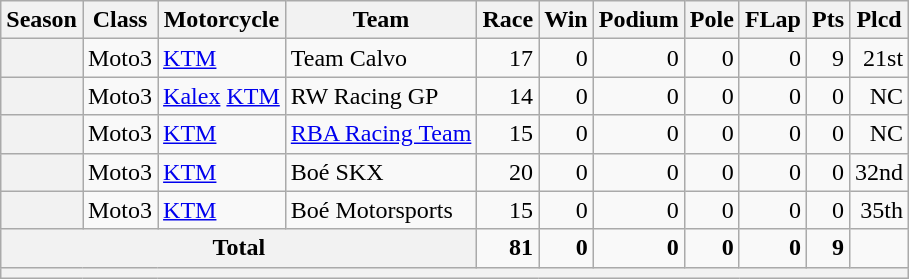<table class="wikitable" style="text-align:right;">
<tr>
<th scope="col">Season</th>
<th scope="col">Class</th>
<th scope="col">Motorcycle</th>
<th scope="col">Team</th>
<th scope="col">Race</th>
<th scope="col">Win</th>
<th scope="col">Podium</th>
<th scope="col">Pole</th>
<th scope="col">FLap</th>
<th scope="col">Pts</th>
<th scope="col">Plcd</th>
</tr>
<tr>
<th scope="row"></th>
<td>Moto3</td>
<td style="text-align:left;"><a href='#'>KTM</a></td>
<td style="text-align:left;">Team Calvo</td>
<td>17</td>
<td>0</td>
<td>0</td>
<td>0</td>
<td>0</td>
<td>9</td>
<td>21st</td>
</tr>
<tr>
<th scope="row"></th>
<td>Moto3</td>
<td style="text-align:left;"><a href='#'>Kalex</a> <a href='#'>KTM</a></td>
<td style="text-align:left;">RW Racing GP</td>
<td>14</td>
<td>0</td>
<td>0</td>
<td>0</td>
<td>0</td>
<td>0</td>
<td>NC</td>
</tr>
<tr>
<th scope="row"></th>
<td>Moto3</td>
<td style="text-align:left;"><a href='#'>KTM</a></td>
<td style="text-align:left;"><a href='#'>RBA Racing Team</a></td>
<td>15</td>
<td>0</td>
<td>0</td>
<td>0</td>
<td>0</td>
<td>0</td>
<td>NC</td>
</tr>
<tr>
<th scope="row"></th>
<td>Moto3</td>
<td style="text-align:left;"><a href='#'>KTM</a></td>
<td style="text-align:left;">Boé SKX</td>
<td>20</td>
<td>0</td>
<td>0</td>
<td>0</td>
<td>0</td>
<td>0</td>
<td>32nd</td>
</tr>
<tr>
<th scope="row"></th>
<td>Moto3</td>
<td style="text-align:left;"><a href='#'>KTM</a></td>
<td style="text-align:left;">Boé Motorsports</td>
<td>15</td>
<td>0</td>
<td>0</td>
<td>0</td>
<td>0</td>
<td>0</td>
<td>35th</td>
</tr>
<tr>
<th colspan="4">Total</th>
<td><strong>81</strong></td>
<td><strong>0</strong></td>
<td><strong>0</strong></td>
<td><strong>0</strong></td>
<td><strong>0</strong></td>
<td><strong>9</strong></td>
<td></td>
</tr>
<tr>
<th colspan="11"></th>
</tr>
</table>
